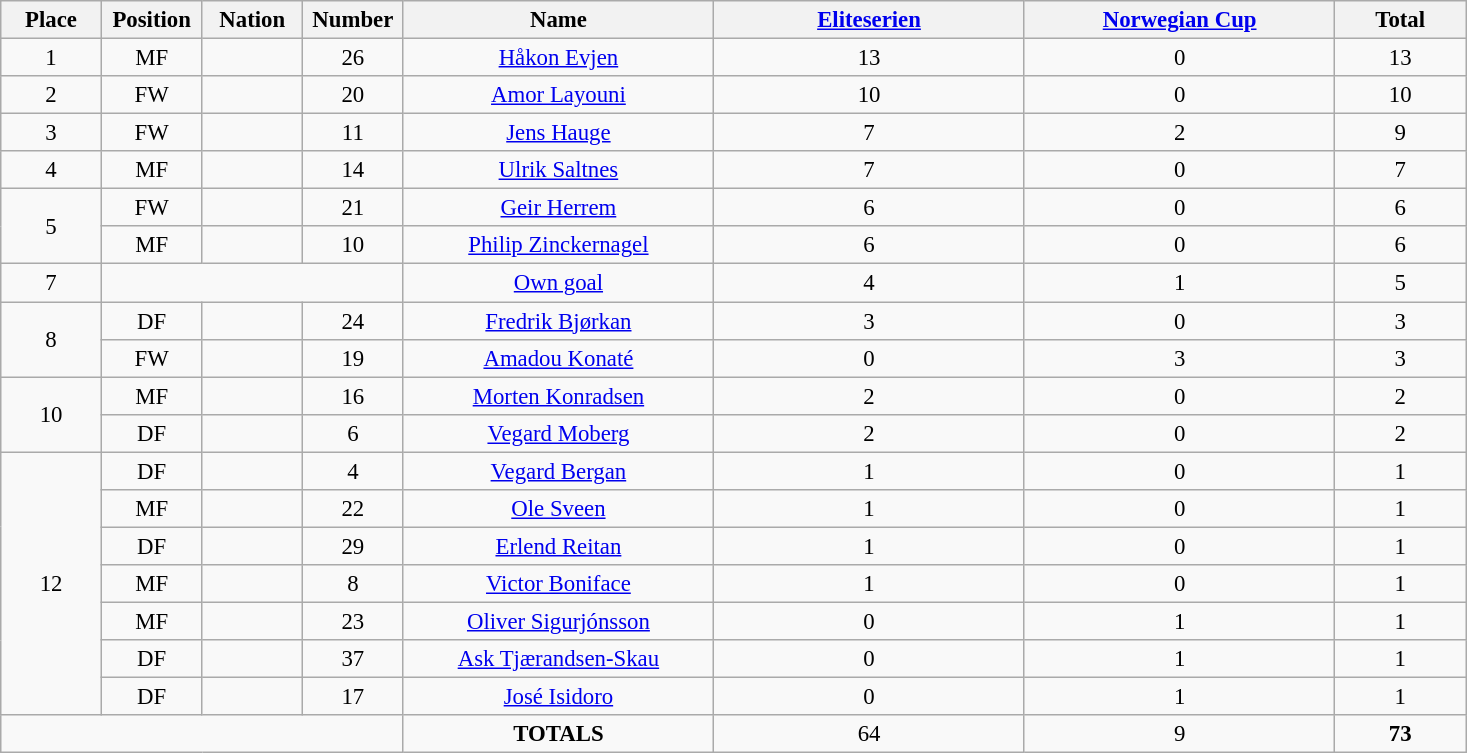<table class="wikitable" style="font-size: 95%; text-align: center;">
<tr>
<th width=60>Place</th>
<th width=60>Position</th>
<th width=60>Nation</th>
<th width=60>Number</th>
<th width=200>Name</th>
<th width=200><a href='#'>Eliteserien</a></th>
<th width=200><a href='#'>Norwegian Cup</a></th>
<th width=80><strong>Total</strong></th>
</tr>
<tr>
<td>1</td>
<td>MF</td>
<td></td>
<td>26</td>
<td><a href='#'>Håkon Evjen</a></td>
<td>13</td>
<td>0</td>
<td>13</td>
</tr>
<tr>
<td>2</td>
<td>FW</td>
<td></td>
<td>20</td>
<td><a href='#'>Amor Layouni</a></td>
<td>10</td>
<td>0</td>
<td>10</td>
</tr>
<tr>
<td>3</td>
<td>FW</td>
<td></td>
<td>11</td>
<td><a href='#'>Jens Hauge</a></td>
<td>7</td>
<td>2</td>
<td>9</td>
</tr>
<tr>
<td>4</td>
<td>MF</td>
<td></td>
<td>14</td>
<td><a href='#'>Ulrik Saltnes</a></td>
<td>7</td>
<td>0</td>
<td>7</td>
</tr>
<tr>
<td rowspan="2">5</td>
<td>FW</td>
<td></td>
<td>21</td>
<td><a href='#'>Geir Herrem</a></td>
<td>6</td>
<td>0</td>
<td>6</td>
</tr>
<tr>
<td>MF</td>
<td></td>
<td>10</td>
<td><a href='#'>Philip Zinckernagel</a></td>
<td>6</td>
<td>0</td>
<td>6</td>
</tr>
<tr>
<td>7</td>
<td colspan="3"></td>
<td><a href='#'>Own goal</a></td>
<td>4</td>
<td>1</td>
<td>5</td>
</tr>
<tr>
<td rowspan="2">8</td>
<td>DF</td>
<td></td>
<td>24</td>
<td><a href='#'>Fredrik Bjørkan</a></td>
<td>3</td>
<td>0</td>
<td>3</td>
</tr>
<tr>
<td>FW</td>
<td></td>
<td>19</td>
<td><a href='#'>Amadou Konaté</a></td>
<td>0</td>
<td>3</td>
<td>3</td>
</tr>
<tr>
<td rowspan="2">10</td>
<td>MF</td>
<td></td>
<td>16</td>
<td><a href='#'>Morten Konradsen</a></td>
<td>2</td>
<td>0</td>
<td>2</td>
</tr>
<tr>
<td>DF</td>
<td></td>
<td>6</td>
<td><a href='#'>Vegard Moberg</a></td>
<td>2</td>
<td>0</td>
<td>2</td>
</tr>
<tr>
<td rowspan="7">12</td>
<td>DF</td>
<td></td>
<td>4</td>
<td><a href='#'>Vegard Bergan</a></td>
<td>1</td>
<td>0</td>
<td>1</td>
</tr>
<tr>
<td>MF</td>
<td></td>
<td>22</td>
<td><a href='#'>Ole Sveen</a></td>
<td>1</td>
<td>0</td>
<td>1</td>
</tr>
<tr>
<td>DF</td>
<td></td>
<td>29</td>
<td><a href='#'>Erlend Reitan</a></td>
<td>1</td>
<td>0</td>
<td>1</td>
</tr>
<tr>
<td>MF</td>
<td></td>
<td>8</td>
<td><a href='#'>Victor Boniface</a></td>
<td>1</td>
<td>0</td>
<td>1</td>
</tr>
<tr>
<td>MF</td>
<td></td>
<td>23</td>
<td><a href='#'>Oliver Sigurjónsson</a></td>
<td>0</td>
<td>1</td>
<td>1</td>
</tr>
<tr>
<td>DF</td>
<td></td>
<td>37</td>
<td><a href='#'>Ask Tjærandsen-Skau</a></td>
<td>0</td>
<td>1</td>
<td>1</td>
</tr>
<tr>
<td>DF</td>
<td></td>
<td>17</td>
<td><a href='#'>José Isidoro</a></td>
<td>0</td>
<td>1</td>
<td>1</td>
</tr>
<tr>
<td colspan="4"></td>
<td><strong>TOTALS</strong></td>
<td>64</td>
<td>9</td>
<td><strong>73</strong></td>
</tr>
</table>
